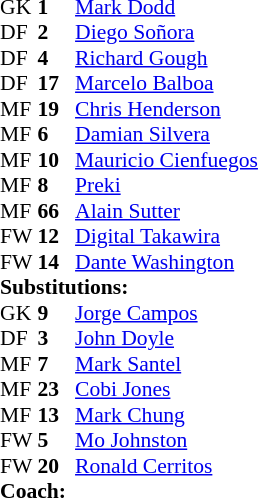<table cellspacing="0" cellpadding="0" style="font-size:90%; margin:auto;">
<tr>
<td colspan=4></td>
</tr>
<tr>
<th width=25></th>
<th width=25></th>
</tr>
<tr>
<td>GK</td>
<td><strong>1</strong></td>
<td> <a href='#'>Mark Dodd</a></td>
<td></td>
<td></td>
<td></td>
</tr>
<tr>
<td>DF</td>
<td><strong>2</strong></td>
<td> <a href='#'>Diego Soñora</a></td>
</tr>
<tr>
<td>DF</td>
<td><strong>4</strong></td>
<td> <a href='#'>Richard Gough</a></td>
<td></td>
<td></td>
</tr>
<tr>
<td>DF</td>
<td><strong>17</strong></td>
<td> <a href='#'>Marcelo Balboa</a></td>
<td></td>
<td></td>
</tr>
<tr>
<td>MF</td>
<td><strong>19</strong></td>
<td> <a href='#'>Chris Henderson</a></td>
</tr>
<tr>
<td>MF</td>
<td><strong>6</strong></td>
<td> <a href='#'>Damian Silvera</a></td>
<td></td>
<td></td>
</tr>
<tr>
<td>MF</td>
<td><strong>10</strong></td>
<td> <a href='#'>Mauricio Cienfuegos</a></td>
</tr>
<tr>
<td>MF</td>
<td><strong>8</strong></td>
<td> <a href='#'>Preki</a></td>
<td></td>
<td></td>
</tr>
<tr>
<td>MF</td>
<td><strong>66</strong></td>
<td> <a href='#'>Alain Sutter</a></td>
<td></td>
<td></td>
</tr>
<tr>
<td>FW</td>
<td><strong>12</strong></td>
<td> <a href='#'>Digital Takawira</a></td>
<td></td>
<td></td>
<td></td>
</tr>
<tr>
<td>FW</td>
<td><strong>14</strong></td>
<td> <a href='#'>Dante Washington</a></td>
<td></td>
<td></td>
</tr>
<tr>
<td colspan=3><strong>Substitutions:</strong></td>
</tr>
<tr>
<td>GK</td>
<td><strong>9</strong></td>
<td> <a href='#'>Jorge Campos</a></td>
<td></td>
<td></td>
</tr>
<tr>
<td>DF</td>
<td><strong>3</strong></td>
<td> <a href='#'>John Doyle</a></td>
<td></td>
<td></td>
</tr>
<tr>
<td>MF</td>
<td><strong>7</strong></td>
<td> <a href='#'>Mark Santel</a></td>
<td></td>
<td></td>
</tr>
<tr>
<td>MF</td>
<td><strong>23</strong></td>
<td> <a href='#'>Cobi Jones</a></td>
<td></td>
<td></td>
</tr>
<tr>
<td>MF</td>
<td><strong>13</strong></td>
<td> <a href='#'>Mark Chung</a></td>
<td></td>
<td></td>
</tr>
<tr>
<td>FW</td>
<td><strong>5</strong></td>
<td> <a href='#'>Mo Johnston</a></td>
<td></td>
<td></td>
</tr>
<tr>
<td>FW</td>
<td><strong>20</strong></td>
<td> <a href='#'>Ronald Cerritos</a></td>
<td></td>
<td></td>
</tr>
<tr>
<td colspan=3><strong>Coach:</strong></td>
</tr>
<tr>
<td colspan=4></td>
</tr>
</table>
